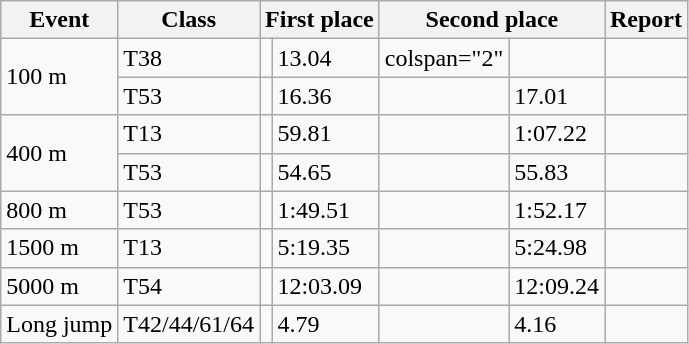<table class="wikitable">
<tr>
<th>Event</th>
<th>Class</th>
<th colspan="2">First place</th>
<th colspan="2">Second place</th>
<th>Report</th>
</tr>
<tr>
<td rowspan="2">100 m</td>
<td>T38</td>
<td></td>
<td>13.04 </td>
<td>colspan="2" </td>
<td></td>
</tr>
<tr>
<td>T53</td>
<td></td>
<td>16.36 </td>
<td></td>
<td>17.01</td>
<td></td>
</tr>
<tr>
<td rowspan="2">400 m</td>
<td>T13</td>
<td></td>
<td>59.81 </td>
<td></td>
<td>1:07.22</td>
<td></td>
</tr>
<tr>
<td>T53</td>
<td></td>
<td>54.65 </td>
<td></td>
<td>55.83</td>
<td></td>
</tr>
<tr>
<td>800 m</td>
<td>T53</td>
<td></td>
<td>1:49.51 </td>
<td></td>
<td>1:52.17 </td>
<td></td>
</tr>
<tr>
<td>1500 m</td>
<td>T13</td>
<td></td>
<td>5:19.35</td>
<td></td>
<td>5:24.98</td>
<td></td>
</tr>
<tr>
<td>5000 m</td>
<td>T54</td>
<td></td>
<td>12:03.09</td>
<td></td>
<td>12:09.24</td>
<td></td>
</tr>
<tr>
<td>Long jump</td>
<td>T42/44/61/64</td>
<td></td>
<td>4.79</td>
<td></td>
<td>4.16 </td>
<td></td>
</tr>
</table>
